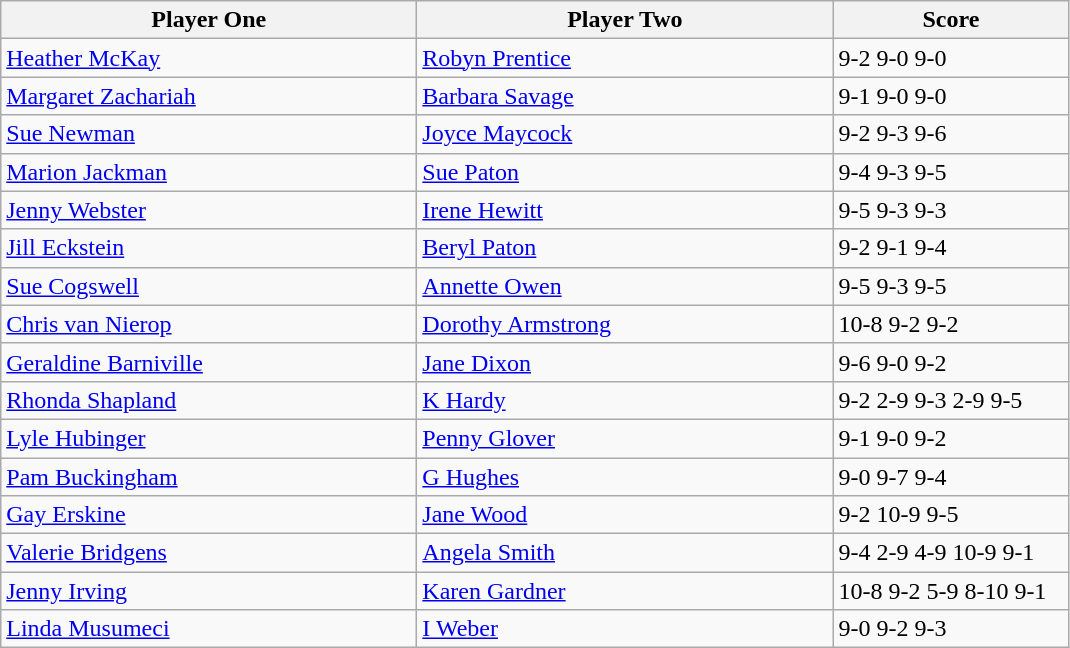<table class="wikitable">
<tr>
<th width=270>Player One</th>
<th width=270>Player Two</th>
<th width=150>Score</th>
</tr>
<tr>
<td> <a href='#'>Heather McKay</a></td>
<td> <a href='#'>Robyn Prentice</a></td>
<td>9-2 9-0 9-0</td>
</tr>
<tr>
<td> <a href='#'>Margaret Zachariah</a></td>
<td> <a href='#'>Barbara Savage</a></td>
<td>9-1 9-0 9-0</td>
</tr>
<tr>
<td> <a href='#'>Sue Newman</a></td>
<td> <a href='#'>Joyce Maycock</a></td>
<td>9-2 9-3 9-6</td>
</tr>
<tr>
<td> <a href='#'>Marion Jackman</a></td>
<td> <a href='#'>Sue Paton</a></td>
<td>9-4 9-3 9-5</td>
</tr>
<tr>
<td> <a href='#'>Jenny Webster</a></td>
<td> <a href='#'>Irene Hewitt</a></td>
<td>9-5 9-3 9-3</td>
</tr>
<tr>
<td> <a href='#'>Jill Eckstein</a></td>
<td> <a href='#'>Beryl Paton</a></td>
<td>9-2 9-1 9-4</td>
</tr>
<tr>
<td> <a href='#'>Sue Cogswell</a></td>
<td> <a href='#'>Annette Owen</a></td>
<td>9-5 9-3 9-5</td>
</tr>
<tr>
<td> <a href='#'>Chris van Nierop</a></td>
<td> <a href='#'>Dorothy Armstrong</a></td>
<td>10-8 9-2 9-2</td>
</tr>
<tr>
<td> <a href='#'>Geraldine Barniville</a></td>
<td> <a href='#'>Jane Dixon</a></td>
<td>9-6 9-0 9-2</td>
</tr>
<tr>
<td> <a href='#'>Rhonda Shapland</a></td>
<td> <a href='#'>K Hardy</a></td>
<td>9-2 2-9 9-3 2-9 9-5</td>
</tr>
<tr>
<td> <a href='#'>Lyle Hubinger</a></td>
<td> <a href='#'>Penny Glover</a></td>
<td>9-1 9-0 9-2</td>
</tr>
<tr>
<td> <a href='#'>Pam Buckingham</a></td>
<td> <a href='#'>G Hughes</a></td>
<td>9-0 9-7 9-4</td>
</tr>
<tr>
<td> <a href='#'>Gay Erskine</a></td>
<td> <a href='#'>Jane Wood</a></td>
<td>9-2 10-9 9-5</td>
</tr>
<tr>
<td> <a href='#'>Valerie Bridgens</a></td>
<td> <a href='#'>Angela Smith</a></td>
<td>9-4 2-9 4-9 10-9 9-1</td>
</tr>
<tr>
<td> <a href='#'>Jenny Irving</a></td>
<td> <a href='#'>Karen Gardner</a></td>
<td>10-8 9-2 5-9 8-10 9-1</td>
</tr>
<tr>
<td> <a href='#'>Linda Musumeci</a></td>
<td> <a href='#'>I Weber</a></td>
<td>9-0 9-2 9-3</td>
</tr>
</table>
